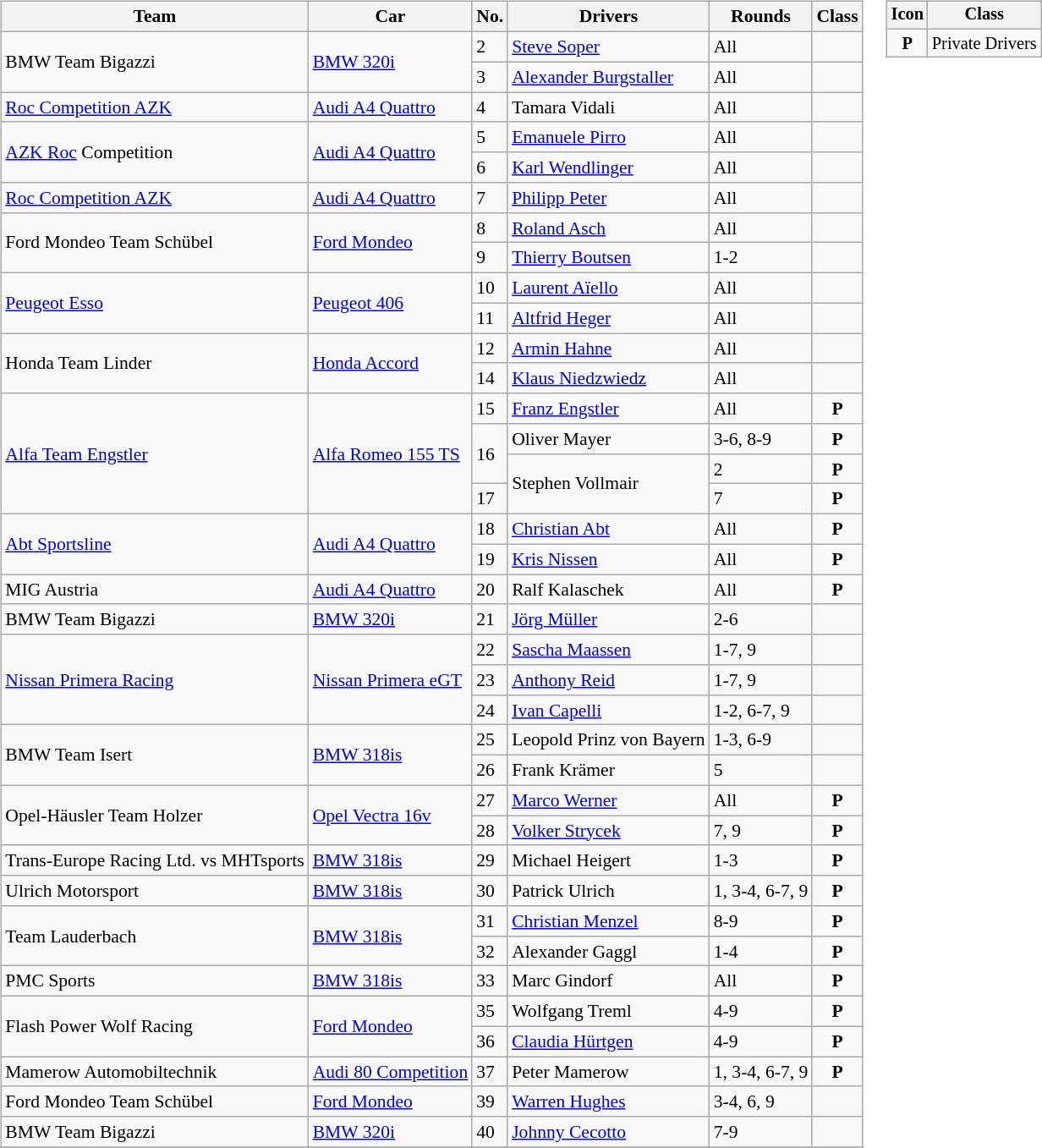<table>
<tr>
<td><br><table class="wikitable" style="font-size: 90%">
<tr>
<th>Team</th>
<th>Car</th>
<th>No.</th>
<th>Drivers</th>
<th>Rounds</th>
<th>Class</th>
</tr>
<tr>
<td rowspan="2"> BMW Team Bigazzi</td>
<td rowspan="2"><a href='#'>BMW 320i</a></td>
<td>2</td>
<td> <a href='#'>Steve Soper</a></td>
<td>All</td>
<td></td>
</tr>
<tr>
<td>3</td>
<td> <a href='#'> Alexander Burgstaller</a></td>
<td>All</td>
<td></td>
</tr>
<tr>
<td> <a href='#'>Roc Competition AZK</a></td>
<td><a href='#'>Audi A4 Quattro</a></td>
<td>4</td>
<td> Tamara Vidali</td>
<td>All</td>
<td></td>
</tr>
<tr>
<td rowspan="2"> <a href='#'>AZK Roc</a> Competition</td>
<td rowspan="2"><a href='#'>Audi A4 Quattro</a></td>
<td>5</td>
<td> <a href='#'>Emanuele Pirro</a></td>
<td>All</td>
<td></td>
</tr>
<tr>
<td>6</td>
<td> <a href='#'>Karl Wendlinger</a></td>
<td>All</td>
<td></td>
</tr>
<tr>
<td> <a href='#'>Roc Competition AZK</a></td>
<td><a href='#'>Audi A4 Quattro</a></td>
<td>7</td>
<td> <a href='#'>Philipp Peter</a></td>
<td>All</td>
<td></td>
</tr>
<tr>
<td rowspan="2"> Ford Mondeo Team Schübel</td>
<td rowspan="2"><a href='#'>Ford Mondeo</a></td>
<td>8</td>
<td> <a href='#'>Roland Asch</a></td>
<td>All</td>
<td></td>
</tr>
<tr>
<td>9</td>
<td> <a href='#'>Thierry Boutsen</a></td>
<td>1-2</td>
<td></td>
</tr>
<tr>
<td rowspan="2"> <a href='#'>Peugeot Esso</a></td>
<td rowspan="2"><a href='#'>Peugeot 406</a></td>
<td>10</td>
<td> <a href='#'>Laurent Aïello</a></td>
<td>All</td>
<td></td>
</tr>
<tr>
<td>11</td>
<td> <a href='#'>Altfrid Heger</a></td>
<td>All</td>
<td></td>
</tr>
<tr>
<td rowspan="2"> Honda Team Linder</td>
<td rowspan="2"><a href='#'>Honda Accord</a></td>
<td>12</td>
<td> <a href='#'>Armin Hahne</a></td>
<td>All</td>
<td></td>
</tr>
<tr>
<td>14</td>
<td> <a href='#'>Klaus Niedzwiedz</a></td>
<td>All</td>
<td></td>
</tr>
<tr>
<td rowspan="4"> <a href='#'>Alfa Team Engstler</a></td>
<td rowspan="4"><a href='#'>Alfa Romeo 155 TS</a></td>
<td>15</td>
<td> <a href='#'>Franz Engstler</a></td>
<td>All</td>
<td style="text-align:center"><strong><span>P</span></strong></td>
</tr>
<tr>
<td rowspan="2">16</td>
<td> Oliver Mayer</td>
<td>3-6, 8-9</td>
<td style="text-align:center"><strong><span>P</span></strong></td>
</tr>
<tr>
<td rowspan="2"> Stephen Vollmair</td>
<td>2</td>
<td style="text-align:center"><strong><span>P</span></strong></td>
</tr>
<tr>
<td>17</td>
<td>7</td>
<td style="text-align:center"><strong><span>P</span></strong></td>
</tr>
<tr>
<td rowspan="2"> <a href='#'>Abt Sportsline</a></td>
<td rowspan="2"><a href='#'>Audi A4 Quattro</a></td>
<td>18</td>
<td> <a href='#'>Christian Abt</a></td>
<td>All</td>
<td style="text-align:center"><strong><span>P</span></strong></td>
</tr>
<tr>
<td>19</td>
<td> <a href='#'>Kris Nissen</a></td>
<td>All</td>
<td style="text-align:center"><strong><span>P</span></strong></td>
</tr>
<tr>
<td> MIG Austria</td>
<td><a href='#'>Audi A4 Quattro</a></td>
<td>20</td>
<td> Ralf Kalaschek</td>
<td>All</td>
<td style="text-align:center"><strong><span>P</span></strong></td>
</tr>
<tr>
<td> BMW Team Bigazzi</td>
<td><a href='#'>BMW 320i</a></td>
<td>21</td>
<td> <a href='#'>Jörg Müller</a></td>
<td>2-6</td>
<td></td>
</tr>
<tr>
<td rowspan="3"> <a href='#'>Nissan Primera Racing</a></td>
<td rowspan="3"><a href='#'>Nissan Primera eGT</a></td>
<td>22</td>
<td> <a href='#'>Sascha Maassen</a></td>
<td>1-7, 9</td>
<td></td>
</tr>
<tr>
<td>23</td>
<td> <a href='#'>Anthony Reid</a></td>
<td>1-7, 9</td>
<td></td>
</tr>
<tr>
<td>24</td>
<td> <a href='#'>Ivan Capelli</a></td>
<td>1-2, 6-7, 9</td>
<td></td>
</tr>
<tr>
<td rowspan="2"> BMW Team Isert</td>
<td rowspan="2"><a href='#'>BMW 318is</a></td>
<td>25</td>
<td> Leopold Prinz von Bayern</td>
<td>1-3, 6-9</td>
<td></td>
</tr>
<tr>
<td>26</td>
<td> Frank Krämer</td>
<td>5</td>
<td></td>
</tr>
<tr>
<td rowspan="2"> Opel-Häusler Team Holzer</td>
<td rowspan="2"><a href='#'>Opel Vectra 16v</a></td>
<td>27</td>
<td> <a href='#'>Marco Werner</a></td>
<td>All</td>
<td style="text-align:center"><strong><span>P</span></strong></td>
</tr>
<tr>
<td>28</td>
<td> <a href='#'>Volker Strycek</a></td>
<td>7, 9</td>
<td style="text-align:center"><strong><span>P</span></strong></td>
</tr>
<tr>
<td> Trans-Europe Racing Ltd. vs MHTsports</td>
<td><a href='#'>BMW 318is</a></td>
<td>29</td>
<td> Michael Heigert</td>
<td>1-3</td>
<td style="text-align:center"><strong><span>P</span></strong></td>
</tr>
<tr>
<td> Ulrich Motorsport</td>
<td><a href='#'>BMW 318is</a></td>
<td>30</td>
<td> Patrick Ulrich</td>
<td>1, 3-4, 6-7, 9</td>
<td style="text-align:center"><strong><span>P</span></strong></td>
</tr>
<tr>
<td rowspan="2"> Team Lauderbach</td>
<td rowspan="2"><a href='#'>BMW 318is</a></td>
<td>31</td>
<td> <a href='#'>Christian Menzel</a></td>
<td>8-9</td>
<td style="text-align:center"><strong><span>P</span></strong></td>
</tr>
<tr>
<td>32</td>
<td> Alexander Gaggl</td>
<td>1-4</td>
<td style="text-align:center"><strong><span>P</span></strong></td>
</tr>
<tr>
<td> PMC Sports</td>
<td><a href='#'>BMW 318is</a></td>
<td>33</td>
<td> Marc Gindorf</td>
<td>All</td>
<td style="text-align:center"><strong><span>P</span></strong></td>
</tr>
<tr>
<td rowspan="2"> Flash Power Wolf Racing</td>
<td rowspan="2"><a href='#'>Ford Mondeo</a></td>
<td>35</td>
<td> Wolfgang Treml</td>
<td>4-9</td>
<td style="text-align:center"><strong><span>P</span></strong></td>
</tr>
<tr>
<td>36</td>
<td> <a href='#'>Claudia Hürtgen</a></td>
<td>4-9</td>
<td style="text-align:center"><strong><span>P</span></strong></td>
</tr>
<tr>
<td> Mamerow Automobiltechnik</td>
<td><a href='#'>Audi 80 Competition</a></td>
<td>37</td>
<td> Peter Mamerow</td>
<td>1, 3-4, 6-7, 9</td>
<td style="text-align:center"><strong><span>P</span></strong></td>
</tr>
<tr>
<td> Ford Mondeo Team Schübel</td>
<td><a href='#'>Ford Mondeo</a></td>
<td>39</td>
<td> <a href='#'>Warren Hughes</a></td>
<td>3-4, 6, 9</td>
<td></td>
</tr>
<tr>
<td> BMW Team Bigazzi</td>
<td><a href='#'>BMW 320i</a></td>
<td>40</td>
<td> <a href='#'>Johnny Cecotto</a></td>
<td>7-9</td>
<td></td>
</tr>
<tr>
</tr>
</table>
</td>
<td valign="top"><br><table class="wikitable" style="font-size: 85%;">
<tr>
<th>Icon</th>
<th>Class</th>
</tr>
<tr>
<td style="text-align:center"><strong><span>P</span></strong></td>
<td>Private Drivers</td>
</tr>
</table>
</td>
</tr>
</table>
